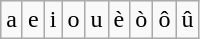<table class="wikitable">
<tr>
<td>a</td>
<td>e</td>
<td>i</td>
<td>o</td>
<td>u</td>
<td>è</td>
<td>ò</td>
<td>ô</td>
<td>û</td>
</tr>
</table>
